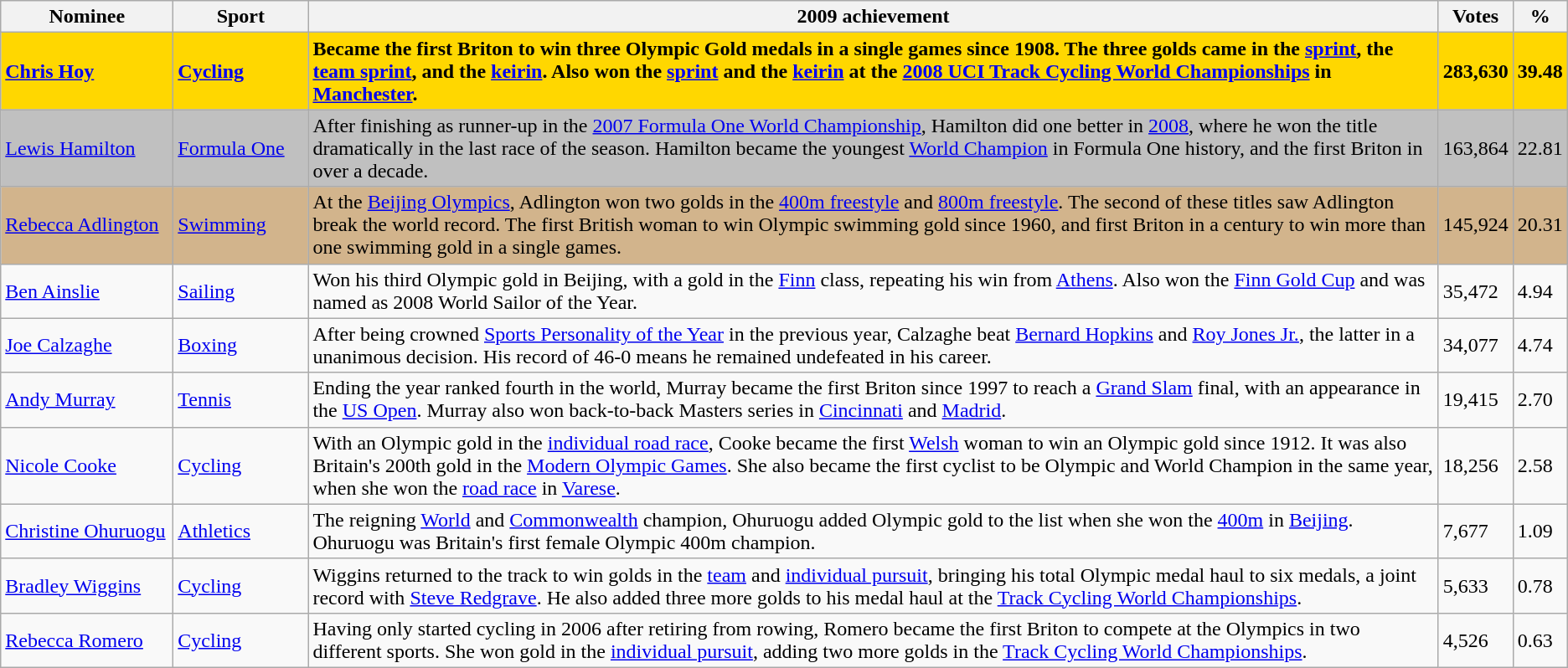<table class="wikitable sortable">
<tr>
<th scope="col" width="130">Nominee</th>
<th scope="col" width="100">Sport</th>
<th scope="col" class="unsortable">2009 achievement</th>
<th scope="col">Votes</th>
<th>%</th>
</tr>
<tr style="font-weight:bold; background:gold;">
<td><strong><a href='#'>Chris Hoy</a></strong></td>
<td><a href='#'><strong>Cycling</strong></a></td>
<td>Became the first Briton to win three Olympic Gold medals in a single games since 1908. The three golds came in the <a href='#'>sprint</a>, the <a href='#'>team sprint</a>, and the <a href='#'>keirin</a>. Also won the <a href='#'>sprint</a> and the <a href='#'>keirin</a> at the <a href='#'>2008 UCI Track Cycling World Championships</a> in <a href='#'>Manchester</a>.</td>
<td><strong>283,630</strong></td>
<td><strong>39.48</strong></td>
</tr>
<tr style="background:silver;">
<td><a href='#'>Lewis Hamilton</a></td>
<td><a href='#'>Formula One</a></td>
<td>After finishing as runner-up in the <a href='#'>2007 Formula One World Championship</a>, Hamilton did one better in <a href='#'>2008</a>, where he won the title dramatically in the last race of the season. Hamilton became the youngest <a href='#'>World Champion</a> in Formula One history, and the first Briton in over a decade.</td>
<td>163,864</td>
<td>22.81</td>
</tr>
<tr style="background:tan;">
<td><a href='#'>Rebecca Adlington</a></td>
<td><a href='#'>Swimming</a></td>
<td>At the <a href='#'>Beijing Olympics</a>, Adlington won two golds in the <a href='#'>400m freestyle</a> and <a href='#'>800m freestyle</a>. The second of these titles saw Adlington break the world record. The first British woman to win Olympic swimming gold since 1960, and first Briton in a century to win more than one swimming gold in a single games.</td>
<td>145,924</td>
<td>20.31</td>
</tr>
<tr>
<td><a href='#'>Ben Ainslie</a></td>
<td><a href='#'>Sailing</a></td>
<td>Won his third Olympic gold in Beijing, with a gold in the <a href='#'>Finn</a> class, repeating his win from <a href='#'>Athens</a>. Also won the <a href='#'>Finn Gold Cup</a> and was named as 2008 World Sailor of the Year.</td>
<td>35,472</td>
<td>4.94</td>
</tr>
<tr>
<td><a href='#'>Joe Calzaghe</a></td>
<td><a href='#'>Boxing</a></td>
<td>After being crowned <a href='#'>Sports Personality of the Year</a> in the previous year, Calzaghe beat <a href='#'>Bernard Hopkins</a> and <a href='#'>Roy Jones Jr.</a>, the latter in a unanimous decision. His record of 46-0 means he remained undefeated in his career.</td>
<td>34,077</td>
<td>4.74</td>
</tr>
<tr>
<td><a href='#'>Andy Murray</a></td>
<td><a href='#'>Tennis</a></td>
<td>Ending the year ranked fourth in the world, Murray became the first Briton since 1997 to reach a <a href='#'>Grand Slam</a> final, with an appearance in the <a href='#'>US Open</a>. Murray also won back-to-back Masters series in <a href='#'>Cincinnati</a> and <a href='#'>Madrid</a>.</td>
<td>19,415</td>
<td>2.70</td>
</tr>
<tr>
<td><a href='#'>Nicole Cooke</a></td>
<td><a href='#'>Cycling</a></td>
<td>With an Olympic gold in the <a href='#'>individual road race</a>, Cooke became the first <a href='#'>Welsh</a> woman to win an Olympic gold since 1912. It was also Britain's 200th gold in the <a href='#'>Modern Olympic Games</a>. She also became the first cyclist to be Olympic and World Champion in the same year, when she won the <a href='#'>road race</a> in <a href='#'>Varese</a>.</td>
<td>18,256</td>
<td>2.58</td>
</tr>
<tr>
<td><a href='#'>Christine Ohuruogu</a></td>
<td><a href='#'>Athletics</a></td>
<td>The reigning <a href='#'>World</a> and <a href='#'>Commonwealth</a> champion, Ohuruogu added Olympic gold to the list when she won the <a href='#'>400m</a> in <a href='#'>Beijing</a>. Ohuruogu was Britain's first female Olympic 400m champion.</td>
<td>7,677</td>
<td>1.09</td>
</tr>
<tr>
<td><a href='#'>Bradley Wiggins</a></td>
<td><a href='#'>Cycling</a></td>
<td>Wiggins returned to the track to win golds in the <a href='#'>team</a> and <a href='#'>individual pursuit</a>, bringing his total Olympic medal haul to six medals, a joint record with <a href='#'>Steve Redgrave</a>. He also added three more golds to his medal haul at the <a href='#'>Track Cycling World Championships</a>.</td>
<td>5,633</td>
<td>0.78</td>
</tr>
<tr>
<td><a href='#'>Rebecca Romero</a></td>
<td><a href='#'>Cycling</a></td>
<td>Having only started cycling in 2006 after retiring from rowing, Romero became the first Briton to compete at the Olympics in two different sports. She won gold in the <a href='#'>individual pursuit</a>, adding two more golds in the <a href='#'>Track Cycling World Championships</a>.</td>
<td>4,526</td>
<td>0.63</td>
</tr>
</table>
